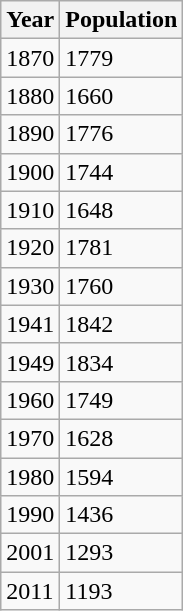<table class="wikitable">
<tr>
<th>Year</th>
<th>Population</th>
</tr>
<tr>
<td>1870</td>
<td>1779</td>
</tr>
<tr>
<td>1880</td>
<td>1660</td>
</tr>
<tr>
<td>1890</td>
<td>1776</td>
</tr>
<tr>
<td>1900</td>
<td>1744</td>
</tr>
<tr>
<td>1910</td>
<td>1648</td>
</tr>
<tr>
<td>1920</td>
<td>1781</td>
</tr>
<tr>
<td>1930</td>
<td>1760</td>
</tr>
<tr>
<td>1941</td>
<td>1842</td>
</tr>
<tr>
<td>1949</td>
<td>1834</td>
</tr>
<tr>
<td>1960</td>
<td>1749</td>
</tr>
<tr>
<td>1970</td>
<td>1628</td>
</tr>
<tr>
<td>1980</td>
<td>1594</td>
</tr>
<tr>
<td>1990</td>
<td>1436</td>
</tr>
<tr>
<td>2001</td>
<td>1293</td>
</tr>
<tr>
<td>2011</td>
<td>1193</td>
</tr>
</table>
